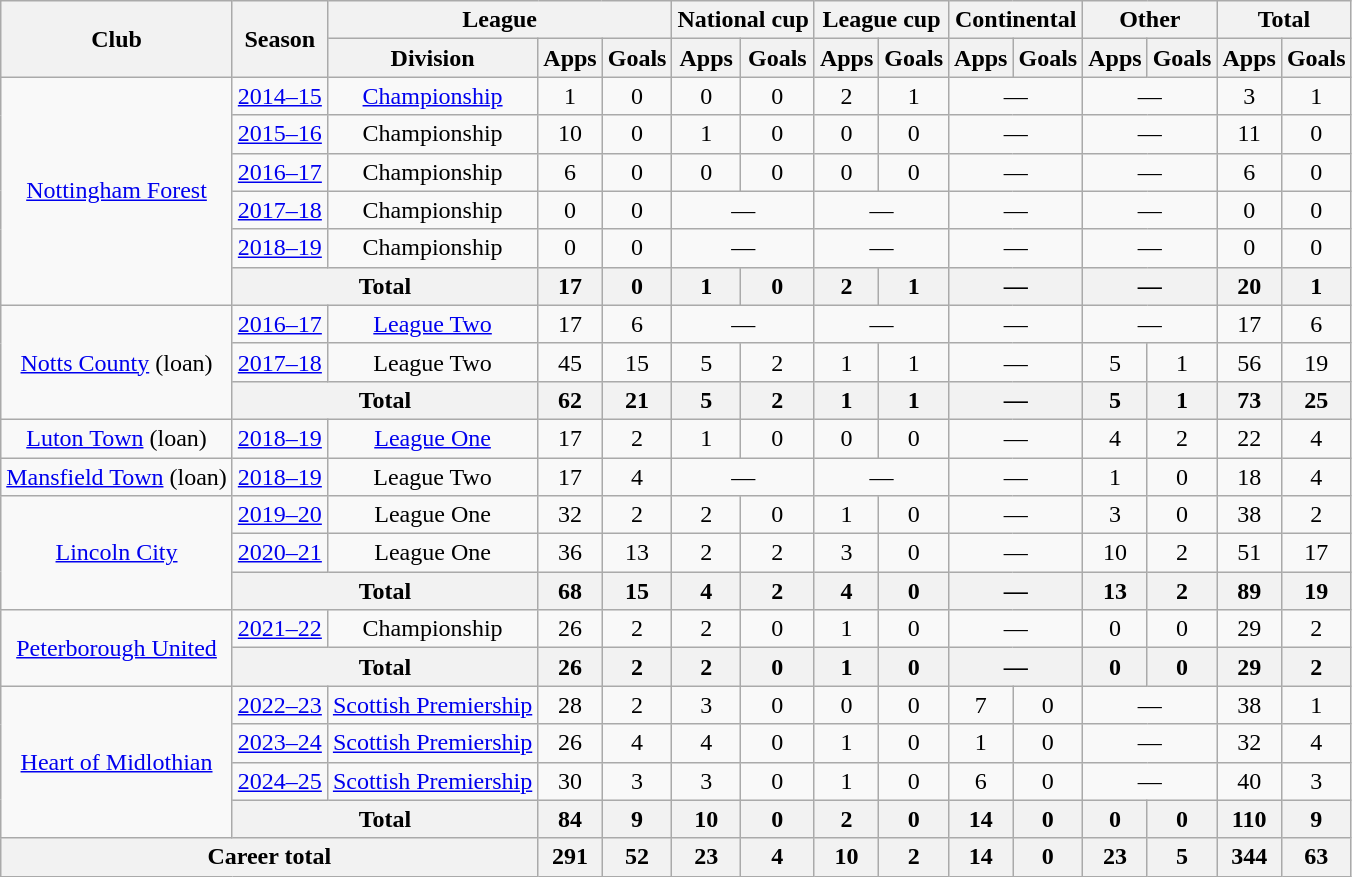<table class=wikitable style=text-align:center>
<tr>
<th rowspan=2>Club</th>
<th rowspan=2>Season</th>
<th colspan=3>League</th>
<th colspan=2>National cup</th>
<th colspan=2>League cup</th>
<th colspan="2">Continental</th>
<th colspan="2">Other</th>
<th colspan=2>Total</th>
</tr>
<tr>
<th>Division</th>
<th>Apps</th>
<th>Goals</th>
<th>Apps</th>
<th>Goals</th>
<th>Apps</th>
<th>Goals</th>
<th>Apps</th>
<th>Goals</th>
<th>Apps</th>
<th>Goals</th>
<th>Apps</th>
<th>Goals</th>
</tr>
<tr>
<td rowspan=6><a href='#'>Nottingham Forest</a></td>
<td><a href='#'>2014–15</a></td>
<td><a href='#'>Championship</a></td>
<td>1</td>
<td>0</td>
<td>0</td>
<td>0</td>
<td>2</td>
<td>1</td>
<td colspan="2">—</td>
<td colspan="2">—</td>
<td>3</td>
<td>1</td>
</tr>
<tr>
<td><a href='#'>2015–16</a></td>
<td>Championship</td>
<td>10</td>
<td>0</td>
<td>1</td>
<td>0</td>
<td>0</td>
<td>0</td>
<td colspan="2">—</td>
<td colspan="2">—</td>
<td>11</td>
<td>0</td>
</tr>
<tr>
<td><a href='#'>2016–17</a></td>
<td>Championship</td>
<td>6</td>
<td>0</td>
<td>0</td>
<td>0</td>
<td>0</td>
<td>0</td>
<td colspan="2">—</td>
<td colspan="2">—</td>
<td>6</td>
<td>0</td>
</tr>
<tr>
<td><a href='#'>2017–18</a></td>
<td>Championship</td>
<td>0</td>
<td>0</td>
<td colspan=2>—</td>
<td colspan=2>—</td>
<td colspan="2">—</td>
<td colspan="2">—</td>
<td>0</td>
<td>0</td>
</tr>
<tr>
<td><a href='#'>2018–19</a></td>
<td>Championship</td>
<td>0</td>
<td>0</td>
<td colspan=2>—</td>
<td colspan=2>—</td>
<td colspan="2">—</td>
<td colspan="2">—</td>
<td>0</td>
<td>0</td>
</tr>
<tr>
<th colspan=2>Total</th>
<th>17</th>
<th>0</th>
<th>1</th>
<th>0</th>
<th>2</th>
<th>1</th>
<th colspan="2">—</th>
<th colspan="2">—</th>
<th>20</th>
<th>1</th>
</tr>
<tr>
<td rowspan=3><a href='#'>Notts County</a> (loan)</td>
<td><a href='#'>2016–17</a></td>
<td><a href='#'>League Two</a></td>
<td>17</td>
<td>6</td>
<td colspan=2>—</td>
<td colspan=2>—</td>
<td colspan="2">—</td>
<td colspan="2">—</td>
<td>17</td>
<td>6</td>
</tr>
<tr>
<td><a href='#'>2017–18</a></td>
<td>League Two</td>
<td>45</td>
<td>15</td>
<td>5</td>
<td>2</td>
<td>1</td>
<td>1</td>
<td colspan="2">—</td>
<td>5</td>
<td>1</td>
<td>56</td>
<td>19</td>
</tr>
<tr>
<th colspan=2>Total</th>
<th>62</th>
<th>21</th>
<th>5</th>
<th>2</th>
<th>1</th>
<th>1</th>
<th colspan="2">—</th>
<th>5</th>
<th>1</th>
<th>73</th>
<th>25</th>
</tr>
<tr>
<td><a href='#'>Luton Town</a> (loan)</td>
<td><a href='#'>2018–19</a></td>
<td><a href='#'>League One</a></td>
<td>17</td>
<td>2</td>
<td>1</td>
<td>0</td>
<td>0</td>
<td>0</td>
<td colspan="2">—</td>
<td>4</td>
<td>2</td>
<td>22</td>
<td>4</td>
</tr>
<tr>
<td><a href='#'>Mansfield Town</a> (loan)</td>
<td><a href='#'>2018–19</a></td>
<td>League Two</td>
<td>17</td>
<td>4</td>
<td colspan=2>—</td>
<td colspan=2>—</td>
<td colspan="2">—</td>
<td>1</td>
<td>0</td>
<td>18</td>
<td>4</td>
</tr>
<tr>
<td rowspan=3><a href='#'>Lincoln City</a></td>
<td><a href='#'>2019–20</a></td>
<td>League One</td>
<td>32</td>
<td>2</td>
<td>2</td>
<td>0</td>
<td>1</td>
<td>0</td>
<td colspan="2">—</td>
<td>3</td>
<td>0</td>
<td>38</td>
<td>2</td>
</tr>
<tr>
<td><a href='#'>2020–21</a></td>
<td>League One</td>
<td>36</td>
<td>13</td>
<td>2</td>
<td>2</td>
<td>3</td>
<td>0</td>
<td colspan="2">—</td>
<td>10</td>
<td>2</td>
<td>51</td>
<td>17</td>
</tr>
<tr>
<th colspan=2>Total</th>
<th>68</th>
<th>15</th>
<th>4</th>
<th>2</th>
<th>4</th>
<th>0</th>
<th colspan="2">—</th>
<th>13</th>
<th>2</th>
<th>89</th>
<th>19</th>
</tr>
<tr>
<td rowspan=2><a href='#'>Peterborough United</a></td>
<td><a href='#'>2021–22</a></td>
<td>Championship</td>
<td>26</td>
<td>2</td>
<td>2</td>
<td>0</td>
<td>1</td>
<td>0</td>
<td colspan="2">—</td>
<td>0</td>
<td>0</td>
<td>29</td>
<td>2</td>
</tr>
<tr>
<th colspan=2>Total</th>
<th>26</th>
<th>2</th>
<th>2</th>
<th>0</th>
<th>1</th>
<th>0</th>
<th colspan="2">—</th>
<th>0</th>
<th>0</th>
<th>29</th>
<th>2</th>
</tr>
<tr>
<td rowspan=4><a href='#'>Heart of Midlothian</a></td>
<td><a href='#'>2022–23</a></td>
<td><a href='#'>Scottish Premiership</a></td>
<td>28</td>
<td>2</td>
<td>3</td>
<td>0</td>
<td>0</td>
<td>0</td>
<td>7</td>
<td>0</td>
<td colspan="2">—</td>
<td>38</td>
<td>1</td>
</tr>
<tr>
<td><a href='#'>2023–24</a></td>
<td><a href='#'>Scottish Premiership</a></td>
<td>26</td>
<td>4</td>
<td>4</td>
<td>0</td>
<td>1</td>
<td>0</td>
<td>1</td>
<td>0</td>
<td colspan="2">—</td>
<td>32</td>
<td>4</td>
</tr>
<tr>
<td><a href='#'>2024–25</a></td>
<td><a href='#'>Scottish Premiership</a></td>
<td>30</td>
<td>3</td>
<td>3</td>
<td>0</td>
<td>1</td>
<td>0</td>
<td>6</td>
<td>0</td>
<td colspan="2">—</td>
<td>40</td>
<td>3</td>
</tr>
<tr>
<th colspan=2>Total</th>
<th>84</th>
<th>9</th>
<th>10</th>
<th>0</th>
<th>2</th>
<th>0</th>
<th>14</th>
<th>0</th>
<th>0</th>
<th>0</th>
<th>110</th>
<th>9</th>
</tr>
<tr>
<th colspan=3>Career total</th>
<th>291</th>
<th>52</th>
<th>23</th>
<th>4</th>
<th>10</th>
<th>2</th>
<th>14</th>
<th>0</th>
<th>23</th>
<th>5</th>
<th>344</th>
<th>63</th>
</tr>
</table>
